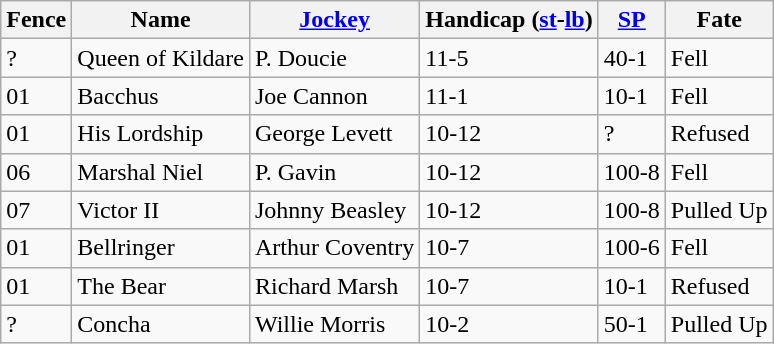<table class="wikitable sortable">
<tr>
<th>Fence</th>
<th>Name</th>
<th><a href='#'>Jockey</a></th>
<th>Handicap (<a href='#'>st</a>-<a href='#'>lb</a>)</th>
<th><a href='#'>SP</a></th>
<th>Fate</th>
</tr>
<tr>
<td>?</td>
<td>Queen of Kildare</td>
<td>P. Doucie</td>
<td>11-5</td>
<td>40-1</td>
<td>Fell</td>
</tr>
<tr>
<td>01</td>
<td>Bacchus</td>
<td>Joe Cannon</td>
<td>11-1</td>
<td>10-1</td>
<td>Fell</td>
</tr>
<tr>
<td>01</td>
<td>His Lordship</td>
<td>George Levett</td>
<td>10-12</td>
<td>?</td>
<td>Refused</td>
</tr>
<tr>
<td>06</td>
<td>Marshal Niel</td>
<td>P. Gavin</td>
<td>10-12</td>
<td>100-8</td>
<td>Fell</td>
</tr>
<tr>
<td>07</td>
<td>Victor II</td>
<td>Johnny Beasley</td>
<td>10-12</td>
<td>100-8</td>
<td>Pulled Up</td>
</tr>
<tr>
<td>01</td>
<td>Bellringer</td>
<td>Arthur Coventry</td>
<td>10-7</td>
<td>100-6</td>
<td>Fell</td>
</tr>
<tr>
<td>01</td>
<td>The Bear</td>
<td>Richard Marsh</td>
<td>10-7</td>
<td>10-1</td>
<td>Refused</td>
</tr>
<tr>
<td>?</td>
<td>Concha</td>
<td>Willie Morris</td>
<td>10-2</td>
<td>50-1</td>
<td>Pulled Up</td>
</tr>
</table>
